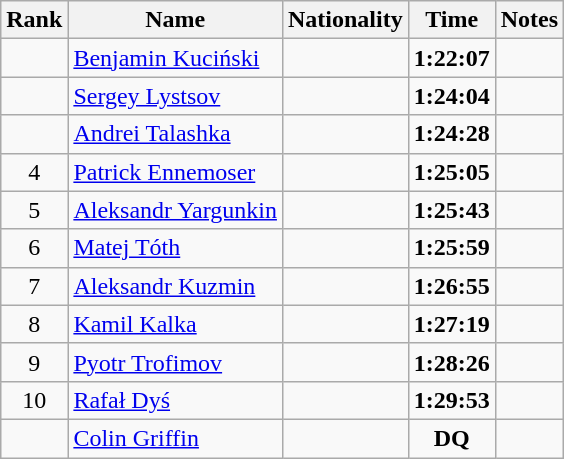<table class="wikitable sortable" style="text-align:center">
<tr>
<th>Rank</th>
<th>Name</th>
<th>Nationality</th>
<th>Time</th>
<th>Notes</th>
</tr>
<tr>
<td></td>
<td align=left><a href='#'>Benjamin Kuciński</a></td>
<td align=left></td>
<td><strong>1:22:07</strong></td>
<td></td>
</tr>
<tr>
<td></td>
<td align=left><a href='#'>Sergey Lystsov</a></td>
<td align=left></td>
<td><strong>1:24:04</strong></td>
<td></td>
</tr>
<tr>
<td></td>
<td align=left><a href='#'>Andrei Talashka</a></td>
<td align=left></td>
<td><strong>1:24:28</strong></td>
<td></td>
</tr>
<tr>
<td>4</td>
<td align=left><a href='#'>Patrick Ennemoser</a></td>
<td align=left></td>
<td><strong>1:25:05</strong></td>
<td></td>
</tr>
<tr>
<td>5</td>
<td align=left><a href='#'>Aleksandr Yargunkin</a></td>
<td align=left></td>
<td><strong>1:25:43</strong></td>
<td></td>
</tr>
<tr>
<td>6</td>
<td align=left><a href='#'>Matej Tóth</a></td>
<td align=left></td>
<td><strong>1:25:59</strong></td>
<td></td>
</tr>
<tr>
<td>7</td>
<td align=left><a href='#'>Aleksandr Kuzmin</a></td>
<td align=left></td>
<td><strong>1:26:55</strong></td>
<td></td>
</tr>
<tr>
<td>8</td>
<td align=left><a href='#'>Kamil Kalka</a></td>
<td align=left></td>
<td><strong>1:27:19</strong></td>
<td></td>
</tr>
<tr>
<td>9</td>
<td align=left><a href='#'>Pyotr Trofimov</a></td>
<td align=left></td>
<td><strong>1:28:26</strong></td>
<td></td>
</tr>
<tr>
<td>10</td>
<td align=left><a href='#'>Rafał Dyś</a></td>
<td align=left></td>
<td><strong>1:29:53</strong></td>
<td></td>
</tr>
<tr>
<td></td>
<td align=left><a href='#'>Colin Griffin</a></td>
<td align=left></td>
<td><strong>DQ</strong></td>
<td></td>
</tr>
</table>
